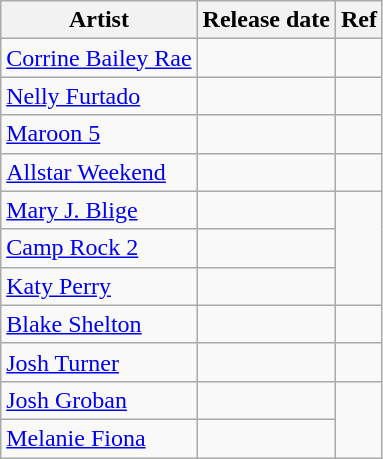<table class="wikitable mw-collapsible mw-collapsed">
<tr>
<th>Artist</th>
<th>Release date</th>
<th>Ref</th>
</tr>
<tr>
<td><a href='#'>Corrine Bailey Rae</a></td>
<td></td>
</tr>
<tr>
<td><a href='#'>Nelly Furtado</a></td>
<td></td>
<td></td>
</tr>
<tr>
<td><a href='#'>Maroon 5</a></td>
<td></td>
<td></td>
</tr>
<tr>
<td><a href='#'>Allstar Weekend</a></td>
<td></td>
<td></td>
</tr>
<tr>
<td><a href='#'>Mary J. Blige</a></td>
<td></td>
</tr>
<tr>
<td><a href='#'>Camp Rock 2</a></td>
<td></td>
</tr>
<tr>
<td><a href='#'>Katy Perry</a></td>
<td></td>
</tr>
<tr>
<td><a href='#'>Blake Shelton</a></td>
<td></td>
<td></td>
</tr>
<tr>
<td><a href='#'>Josh Turner</a></td>
<td></td>
<td></td>
</tr>
<tr>
<td><a href='#'>Josh Groban</a></td>
<td></td>
</tr>
<tr>
<td><a href='#'>Melanie Fiona</a></td>
<td></td>
</tr>
</table>
